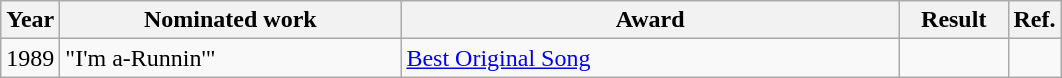<table class="wikitable">
<tr>
<th>Year</th>
<th width="220">Nominated work</th>
<th width="325">Award</th>
<th width="65">Result</th>
<th>Ref.</th>
</tr>
<tr>
<td align="center">1989</td>
<td>"I'm a-Runnin'"</td>
<td><a href='#'>Best Original Song</a></td>
<td></td>
<td align="center"></td>
</tr>
</table>
